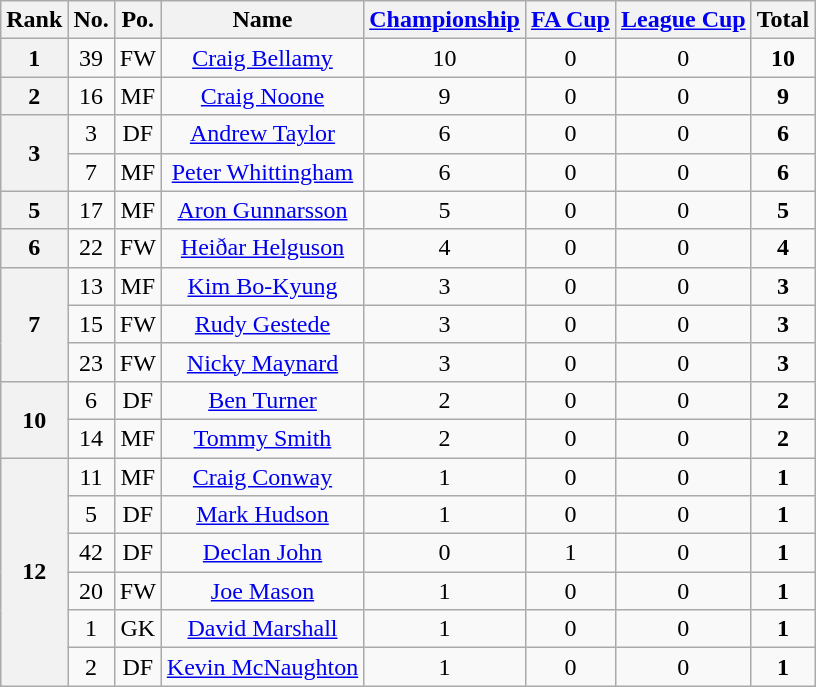<table class="wikitable" style="text-align: center">
<tr>
<th>Rank</th>
<th>No.</th>
<th>Po.</th>
<th>Name</th>
<th><a href='#'>Championship</a></th>
<th><a href='#'>FA Cup</a></th>
<th><a href='#'>League Cup</a></th>
<th>Total</th>
</tr>
<tr>
<th>1</th>
<td>39</td>
<td>FW</td>
<td><a href='#'>Craig Bellamy</a></td>
<td>10</td>
<td>0</td>
<td>0</td>
<td><strong>10</strong></td>
</tr>
<tr>
<th>2</th>
<td>16</td>
<td>MF</td>
<td><a href='#'>Craig Noone</a></td>
<td>9</td>
<td>0</td>
<td>0</td>
<td><strong>9</strong></td>
</tr>
<tr>
<th rowspan=2>3</th>
<td>3</td>
<td>DF</td>
<td><a href='#'>Andrew Taylor</a></td>
<td>6</td>
<td>0</td>
<td>0</td>
<td><strong>6</strong></td>
</tr>
<tr>
<td>7</td>
<td>MF</td>
<td><a href='#'>Peter Whittingham</a></td>
<td>6</td>
<td>0</td>
<td>0</td>
<td><strong>6</strong></td>
</tr>
<tr>
<th rowspan=1>5</th>
<td>17</td>
<td>MF</td>
<td><a href='#'>Aron Gunnarsson</a></td>
<td>5</td>
<td>0</td>
<td>0</td>
<td><strong>5</strong></td>
</tr>
<tr>
<th rowspan=1>6</th>
<td>22</td>
<td>FW</td>
<td><a href='#'>Heiðar Helguson</a></td>
<td>4</td>
<td>0</td>
<td>0</td>
<td><strong>4</strong></td>
</tr>
<tr>
<th rowspan=3>7</th>
<td>13</td>
<td>MF</td>
<td><a href='#'>Kim Bo-Kyung</a></td>
<td>3</td>
<td>0</td>
<td>0</td>
<td><strong>3</strong></td>
</tr>
<tr>
<td>15</td>
<td>FW</td>
<td><a href='#'>Rudy Gestede</a></td>
<td>3</td>
<td>0</td>
<td>0</td>
<td><strong>3</strong></td>
</tr>
<tr>
<td>23</td>
<td>FW</td>
<td><a href='#'>Nicky Maynard</a></td>
<td>3</td>
<td>0</td>
<td>0</td>
<td><strong>3</strong></td>
</tr>
<tr>
<th rowspan=2>10</th>
<td>6</td>
<td>DF</td>
<td><a href='#'>Ben Turner</a></td>
<td>2</td>
<td>0</td>
<td>0</td>
<td><strong>2</strong></td>
</tr>
<tr>
<td>14</td>
<td>MF</td>
<td><a href='#'>Tommy Smith</a></td>
<td>2</td>
<td>0</td>
<td>0</td>
<td><strong>2</strong></td>
</tr>
<tr>
<th rowspan=7>12</th>
<td>11</td>
<td>MF</td>
<td><a href='#'>Craig Conway</a></td>
<td>1</td>
<td>0</td>
<td>0</td>
<td><strong>1</strong></td>
</tr>
<tr>
<td>5</td>
<td>DF</td>
<td><a href='#'>Mark Hudson</a></td>
<td>1</td>
<td>0</td>
<td>0</td>
<td><strong>1</strong></td>
</tr>
<tr>
<td>42</td>
<td>DF</td>
<td><a href='#'>Declan John</a></td>
<td>0</td>
<td>1</td>
<td>0</td>
<td><strong>1</strong></td>
</tr>
<tr>
<td>20</td>
<td>FW</td>
<td><a href='#'>Joe Mason</a></td>
<td>1</td>
<td>0</td>
<td>0</td>
<td><strong>1</strong></td>
</tr>
<tr>
<td>1</td>
<td>GK</td>
<td><a href='#'>David Marshall</a></td>
<td>1</td>
<td>0</td>
<td>0</td>
<td><strong>1</strong></td>
</tr>
<tr>
<td>2</td>
<td>DF</td>
<td><a href='#'>Kevin McNaughton</a></td>
<td>1</td>
<td>0</td>
<td>0</td>
<td><strong>1</strong></td>
</tr>
</table>
